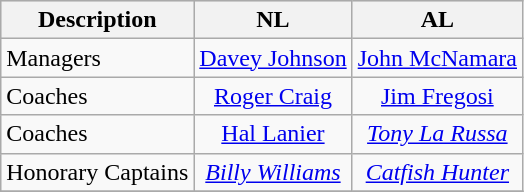<table class="wikitable">
<tr align="center"  bgcolor="#dddddd">
<th>Description</th>
<th>NL</th>
<th>AL</th>
</tr>
<tr align=center>
<td align=left>Managers</td>
<td><a href='#'>Davey Johnson</a></td>
<td><a href='#'>John McNamara</a></td>
</tr>
<tr align=center>
<td align=left>Coaches</td>
<td><a href='#'>Roger Craig</a></td>
<td><a href='#'>Jim Fregosi</a></td>
</tr>
<tr align=center>
<td align=left>Coaches</td>
<td><a href='#'>Hal Lanier</a></td>
<td><em><a href='#'>Tony La Russa</a></em></td>
</tr>
<tr align=center>
<td align=left>Honorary Captains</td>
<td><em><a href='#'>Billy Williams</a></em></td>
<td><em><a href='#'>Catfish Hunter</a></em></td>
</tr>
<tr align=center>
</tr>
</table>
